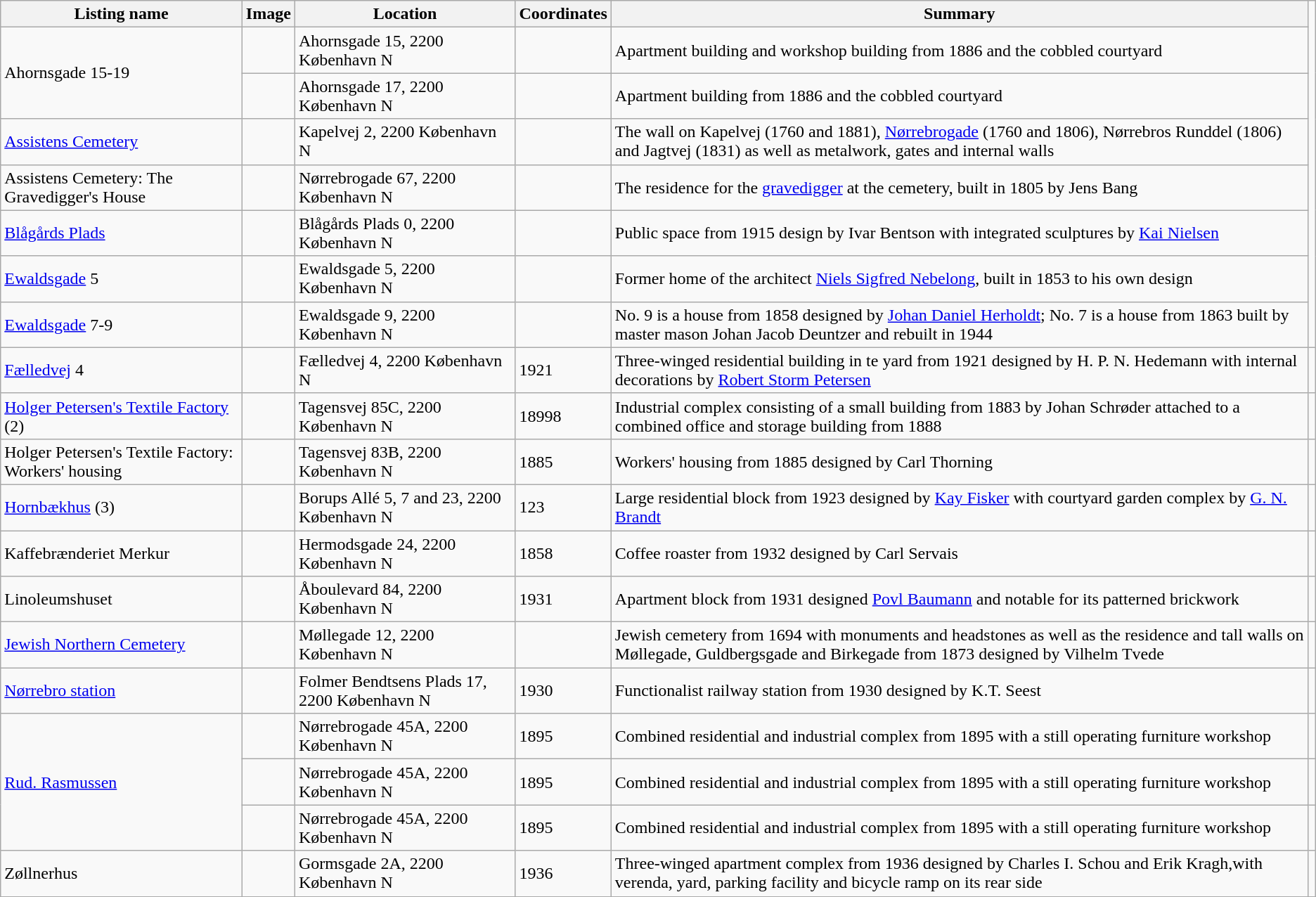<table class="wikitable sortable">
<tr>
<th>Listing name</th>
<th>Image</th>
<th>Location</th>
<th>Coordinates</th>
<th>Summary</th>
</tr>
<tr>
<td rowspan="2">Ahornsgade 15-19</td>
<td></td>
<td>Ahornsgade 15, 2200 København N</td>
<td></td>
<td>Apartment building and workshop building from 1886 and the cobbled courtyard</td>
</tr>
<tr>
<td></td>
<td>Ahornsgade 17, 2200 København N</td>
<td></td>
<td>Apartment building from 1886 and the cobbled courtyard</td>
</tr>
<tr>
<td><a href='#'>Assistens Cemetery</a></td>
<td></td>
<td>Kapelvej 2, 2200 København N</td>
<td></td>
<td>The wall on Kapelvej (1760 and 1881), <a href='#'>Nørrebrogade</a> (1760 and 1806), Nørrebros Runddel (1806) and Jagtvej (1831) as well as metalwork, gates and internal walls</td>
</tr>
<tr>
<td>Assistens Cemetery: The Gravedigger's House</td>
<td></td>
<td>Nørrebrogade 67, 2200 København N</td>
<td></td>
<td>The residence for the <a href='#'>gravedigger</a> at the cemetery, built in 1805 by Jens Bang</td>
</tr>
<tr>
<td><a href='#'>Blågårds Plads</a></td>
<td></td>
<td>Blågårds Plads 0, 2200 København N</td>
<td></td>
<td>Public space from 1915 design by Ivar Bentson with integrated sculptures by <a href='#'>Kai Nielsen</a></td>
</tr>
<tr>
<td><a href='#'>Ewaldsgade</a> 5</td>
<td></td>
<td>Ewaldsgade 5, 2200 København N</td>
<td></td>
<td>Former home of the architect <a href='#'>Niels Sigfred Nebelong</a>, built in 1853 to his own design</td>
</tr>
<tr>
<td><a href='#'>Ewaldsgade</a> 7-9</td>
<td></td>
<td>Ewaldsgade 9, 2200 København N</td>
<td></td>
<td>No. 9 is a house from 1858 designed by <a href='#'>Johan Daniel Herholdt</a>; No. 7 is a house from 1863 built by master mason  Johan Jacob Deuntzer and rebuilt in 1944</td>
</tr>
<tr>
<td><a href='#'>Fælledvej</a> 4</td>
<td></td>
<td>Fælledvej 4, 2200 København N</td>
<td>1921</td>
<td>Three-winged residential building in te yard from 1921 designed by H. P. N. Hedemann with internal decorations by <a href='#'>Robert Storm Petersen</a></td>
<td></td>
</tr>
<tr>
<td><a href='#'>Holger Petersen's Textile Factory</a> (2)</td>
<td></td>
<td>Tagensvej 85C, 2200 København N</td>
<td>18998</td>
<td>Industrial complex consisting of a small building from 1883 by Johan Schrøder attached to a combined office and storage building from 1888</td>
<td></td>
</tr>
<tr>
<td>Holger Petersen's Textile Factory: Workers' housing</td>
<td></td>
<td>Tagensvej 83B, 2200 København N</td>
<td>1885</td>
<td>Workers' housing from 1885 designed by Carl Thorning</td>
<td></td>
</tr>
<tr>
<td><a href='#'>Hornbækhus</a> (3)</td>
<td></td>
<td>Borups Allé 5, 7 and 23, 2200 København N</td>
<td>123</td>
<td>Large residential block from 1923 designed by <a href='#'>Kay Fisker</a> with courtyard garden complex by <a href='#'>G. N. Brandt</a></td>
<td></td>
</tr>
<tr>
<td>Kaffebrænderiet Merkur</td>
<td></td>
<td>Hermodsgade 24, 2200 København N</td>
<td>1858</td>
<td>Coffee roaster from 1932 designed by Carl Servais</td>
<td></td>
</tr>
<tr>
<td>Linoleumshuset</td>
<td></td>
<td>Åboulevard 84, 2200 København N</td>
<td>1931</td>
<td>Apartment block from 1931 designed <a href='#'>Povl Baumann</a> and notable for its patterned brickwork</td>
<td></td>
</tr>
<tr>
<td><a href='#'>Jewish Northern Cemetery</a></td>
<td></td>
<td>Møllegade 12, 2200 København N</td>
<td></td>
<td>Jewish cemetery from 1694 with monuments and headstones as well as the residence and tall walls on Møllegade, Guldbergsgade and Birkegade from 1873 designed by Vilhelm Tvede</td>
<td></td>
</tr>
<tr>
<td><a href='#'>Nørrebro station</a></td>
<td></td>
<td>Folmer Bendtsens Plads 17, 2200 København N</td>
<td>1930</td>
<td>Functionalist railway station from 1930 designed by K.T. Seest</td>
<td></td>
</tr>
<tr>
<td rowspan="3"><a href='#'>Rud. Rasmussen</a></td>
<td></td>
<td>Nørrebrogade 45A, 2200 København N</td>
<td>1895</td>
<td>Combined residential and industrial complex from 1895 with a still operating furniture workshop</td>
<td></td>
</tr>
<tr>
<td></td>
<td>Nørrebrogade 45A, 2200 København N</td>
<td>1895</td>
<td>Combined residential and industrial complex from 1895 with a still operating furniture workshop</td>
<td></td>
</tr>
<tr>
<td></td>
<td>Nørrebrogade 45A, 2200 København N</td>
<td>1895</td>
<td>Combined residential and industrial complex from 1895 with a still operating furniture workshop</td>
<td></td>
</tr>
<tr>
<td>Zøllnerhus</td>
<td></td>
<td>Gormsgade 2A, 2200 København N</td>
<td>1936</td>
<td>Three-winged apartment complex from 1936 designed by Charles I. Schou and Erik Kragh,with verenda, yard, parking facility and bicycle ramp on its rear side</td>
<td></td>
</tr>
<tr>
</tr>
</table>
